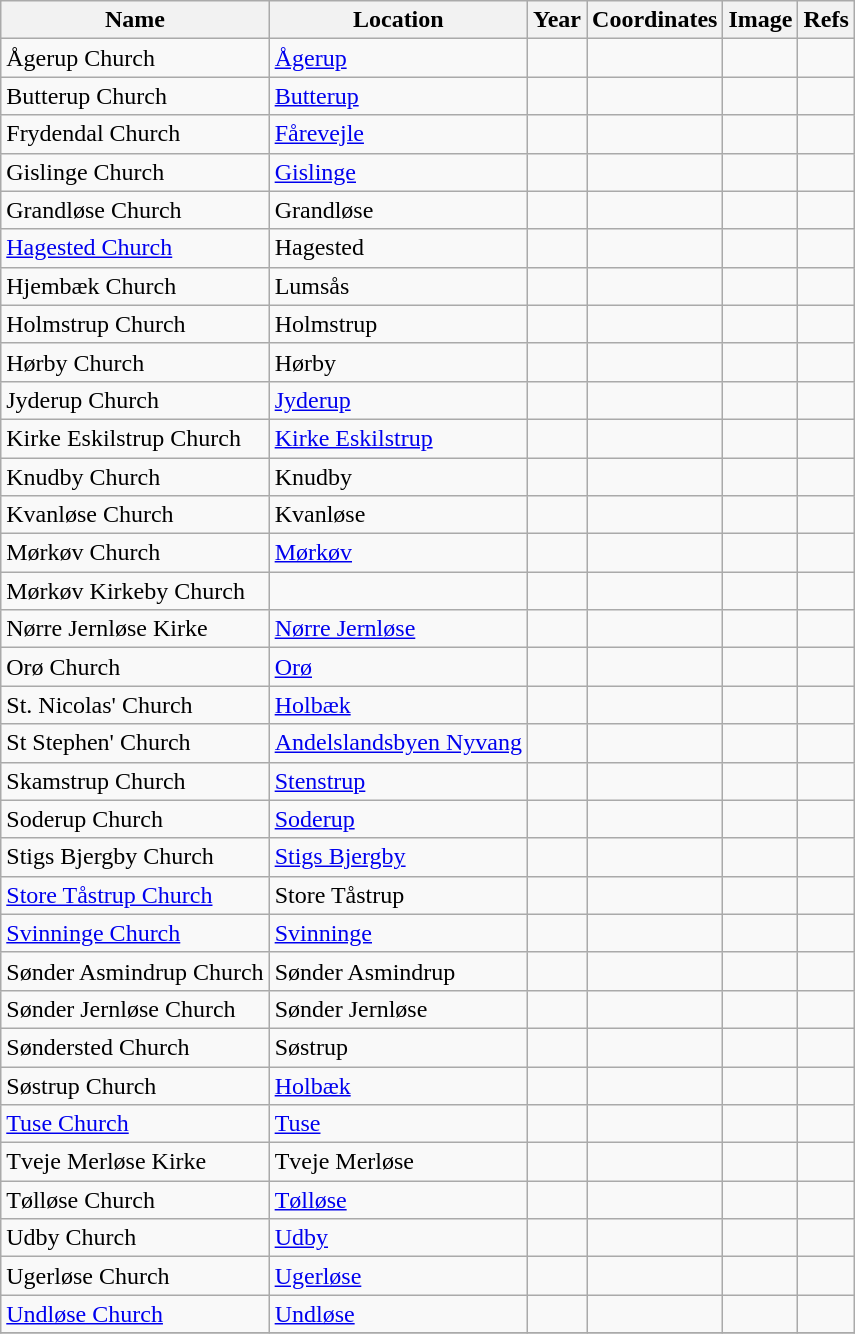<table class="wikitable sortable">
<tr>
<th>Name</th>
<th>Location</th>
<th>Year</th>
<th>Coordinates</th>
<th>Image</th>
<th>Refs</th>
</tr>
<tr>
<td>Ågerup Church</td>
<td><a href='#'>Ågerup</a></td>
<td></td>
<td></td>
<td></td>
<td></td>
</tr>
<tr>
<td>Butterup Church</td>
<td><a href='#'>Butterup</a></td>
<td></td>
<td></td>
<td></td>
<td></td>
</tr>
<tr>
<td>Frydendal Church</td>
<td><a href='#'>Fårevejle</a></td>
<td></td>
<td></td>
<td></td>
<td></td>
</tr>
<tr>
<td>Gislinge Church</td>
<td><a href='#'>Gislinge</a></td>
<td></td>
<td></td>
<td></td>
<td></td>
</tr>
<tr>
<td>Grandløse Church</td>
<td>Grandløse</td>
<td></td>
<td></td>
<td></td>
<td></td>
</tr>
<tr>
<td><a href='#'>Hagested Church</a></td>
<td>Hagested</td>
<td></td>
<td></td>
<td></td>
<td></td>
</tr>
<tr>
<td>Hjembæk Church</td>
<td>Lumsås</td>
<td></td>
<td></td>
<td></td>
<td></td>
</tr>
<tr>
<td>Holmstrup Church</td>
<td>Holmstrup</td>
<td></td>
<td></td>
<td></td>
<td></td>
</tr>
<tr>
<td>Hørby Church</td>
<td>Hørby</td>
<td></td>
<td></td>
<td></td>
<td></td>
</tr>
<tr>
<td>Jyderup Church</td>
<td><a href='#'>Jyderup</a></td>
<td></td>
<td></td>
<td></td>
<td></td>
</tr>
<tr>
<td>Kirke Eskilstrup Church</td>
<td><a href='#'>Kirke Eskilstrup</a></td>
<td></td>
<td></td>
<td></td>
<td></td>
</tr>
<tr>
<td>Knudby Church</td>
<td>Knudby</td>
<td></td>
<td></td>
<td></td>
<td></td>
</tr>
<tr>
<td>Kvanløse Church</td>
<td>Kvanløse</td>
<td></td>
<td></td>
<td></td>
<td></td>
</tr>
<tr>
<td>Mørkøv Church</td>
<td><a href='#'>Mørkøv</a></td>
<td></td>
<td></td>
<td></td>
<td></td>
</tr>
<tr>
<td>Mørkøv Kirkeby Church</td>
<td></td>
<td></td>
<td></td>
<td></td>
<td></td>
</tr>
<tr>
<td>Nørre Jernløse Kirke</td>
<td><a href='#'>Nørre Jernløse</a></td>
<td></td>
<td></td>
<td></td>
<td></td>
</tr>
<tr>
<td>Orø Church</td>
<td><a href='#'>Orø</a></td>
<td></td>
<td></td>
<td></td>
<td></td>
</tr>
<tr>
<td>St. Nicolas' Church</td>
<td><a href='#'>Holbæk</a></td>
<td></td>
<td></td>
<td></td>
<td></td>
</tr>
<tr>
<td>St Stephen' Church</td>
<td><a href='#'>Andelslandsbyen Nyvang</a></td>
<td></td>
<td></td>
<td></td>
<td></td>
</tr>
<tr>
<td>Skamstrup Church</td>
<td><a href='#'>Stenstrup</a></td>
<td></td>
<td></td>
<td></td>
<td></td>
</tr>
<tr>
<td>Soderup Church</td>
<td><a href='#'>Soderup</a></td>
<td></td>
<td></td>
<td></td>
<td></td>
</tr>
<tr>
<td>Stigs Bjergby Church</td>
<td><a href='#'>Stigs Bjergby</a></td>
<td></td>
<td></td>
<td></td>
<td></td>
</tr>
<tr>
<td><a href='#'>Store Tåstrup Church</a></td>
<td>Store Tåstrup</td>
<td></td>
<td></td>
<td></td>
<td></td>
</tr>
<tr>
<td><a href='#'>Svinninge Church</a></td>
<td><a href='#'>Svinninge</a></td>
<td></td>
<td></td>
<td></td>
<td></td>
</tr>
<tr>
<td>Sønder Asmindrup Church</td>
<td>Sønder Asmindrup</td>
<td></td>
<td></td>
<td></td>
<td></td>
</tr>
<tr>
<td>Sønder Jernløse Church</td>
<td>Sønder Jernløse</td>
<td></td>
<td></td>
<td></td>
<td></td>
</tr>
<tr>
<td>Søndersted Church</td>
<td>Søstrup</td>
<td></td>
<td></td>
<td></td>
<td></td>
</tr>
<tr>
<td>Søstrup Church</td>
<td><a href='#'>Holbæk</a></td>
<td></td>
<td></td>
<td></td>
<td></td>
</tr>
<tr>
<td><a href='#'>Tuse Church</a></td>
<td><a href='#'>Tuse</a></td>
<td></td>
<td></td>
<td></td>
<td></td>
</tr>
<tr>
<td>Tveje Merløse Kirke</td>
<td>Tveje Merløse</td>
<td></td>
<td></td>
<td></td>
<td></td>
</tr>
<tr>
<td>Tølløse Church</td>
<td><a href='#'>Tølløse</a></td>
<td></td>
<td></td>
<td></td>
<td></td>
</tr>
<tr>
<td>Udby Church</td>
<td><a href='#'>Udby</a></td>
<td></td>
<td></td>
<td></td>
<td></td>
</tr>
<tr>
<td>Ugerløse Church</td>
<td><a href='#'>Ugerløse</a></td>
<td></td>
<td></td>
<td></td>
<td></td>
</tr>
<tr>
<td><a href='#'>Undløse Church</a></td>
<td><a href='#'>Undløse</a></td>
<td></td>
<td></td>
<td></td>
<td></td>
</tr>
<tr>
</tr>
</table>
